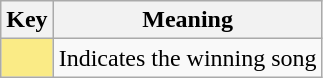<table class="wikitable">
<tr>
<th scope="col" width=%>Key</th>
<th scope="col" width=%>Meaning</th>
</tr>
<tr>
<td style="background:#FAEB86"></td>
<td>Indicates the winning song</td>
</tr>
</table>
